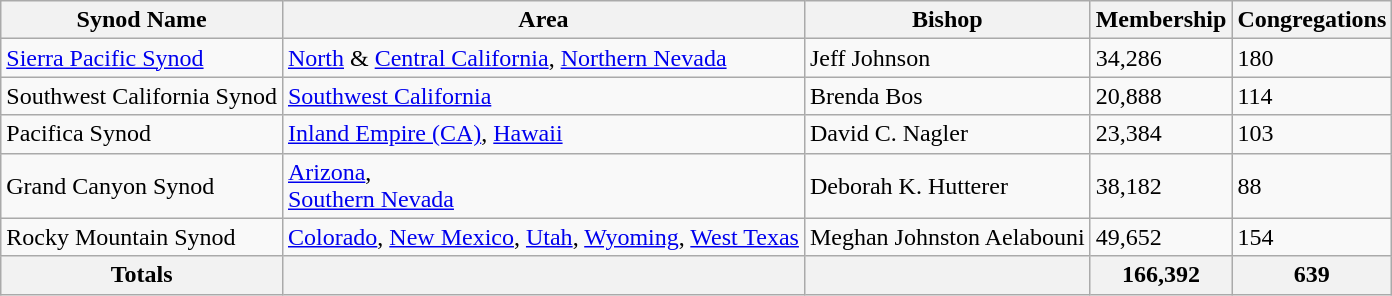<table class="wikitable sortable">
<tr>
<th>Synod Name</th>
<th>Area</th>
<th>Bishop</th>
<th>Membership</th>
<th>Congregations</th>
</tr>
<tr>
<td><a href='#'>Sierra Pacific Synod</a></td>
<td><a href='#'>North</a> & <a href='#'>Central California</a>, <a href='#'>Northern Nevada</a></td>
<td>Jeff Johnson </td>
<td>34,286</td>
<td>180</td>
</tr>
<tr>
<td>Southwest California Synod</td>
<td><a href='#'>Southwest California</a></td>
<td>Brenda Bos</td>
<td>20,888</td>
<td>114</td>
</tr>
<tr>
<td>Pacifica Synod</td>
<td><a href='#'>Inland Empire (CA)</a>, <a href='#'>Hawaii</a></td>
<td>David C. Nagler</td>
<td>23,384</td>
<td>103</td>
</tr>
<tr>
<td>Grand Canyon Synod</td>
<td><a href='#'>Arizona</a>,<br><a href='#'>Southern Nevada</a></td>
<td>Deborah K. Hutterer</td>
<td>38,182</td>
<td>88</td>
</tr>
<tr>
<td>Rocky Mountain Synod</td>
<td><a href='#'>Colorado</a>, <a href='#'>New Mexico</a>, <a href='#'>Utah</a>, <a href='#'>Wyoming</a>, <a href='#'>West Texas</a></td>
<td>Meghan Johnston Aelabouni</td>
<td>49,652</td>
<td>154</td>
</tr>
<tr>
<th>Totals</th>
<th></th>
<th></th>
<th>166,392</th>
<th>639</th>
</tr>
</table>
